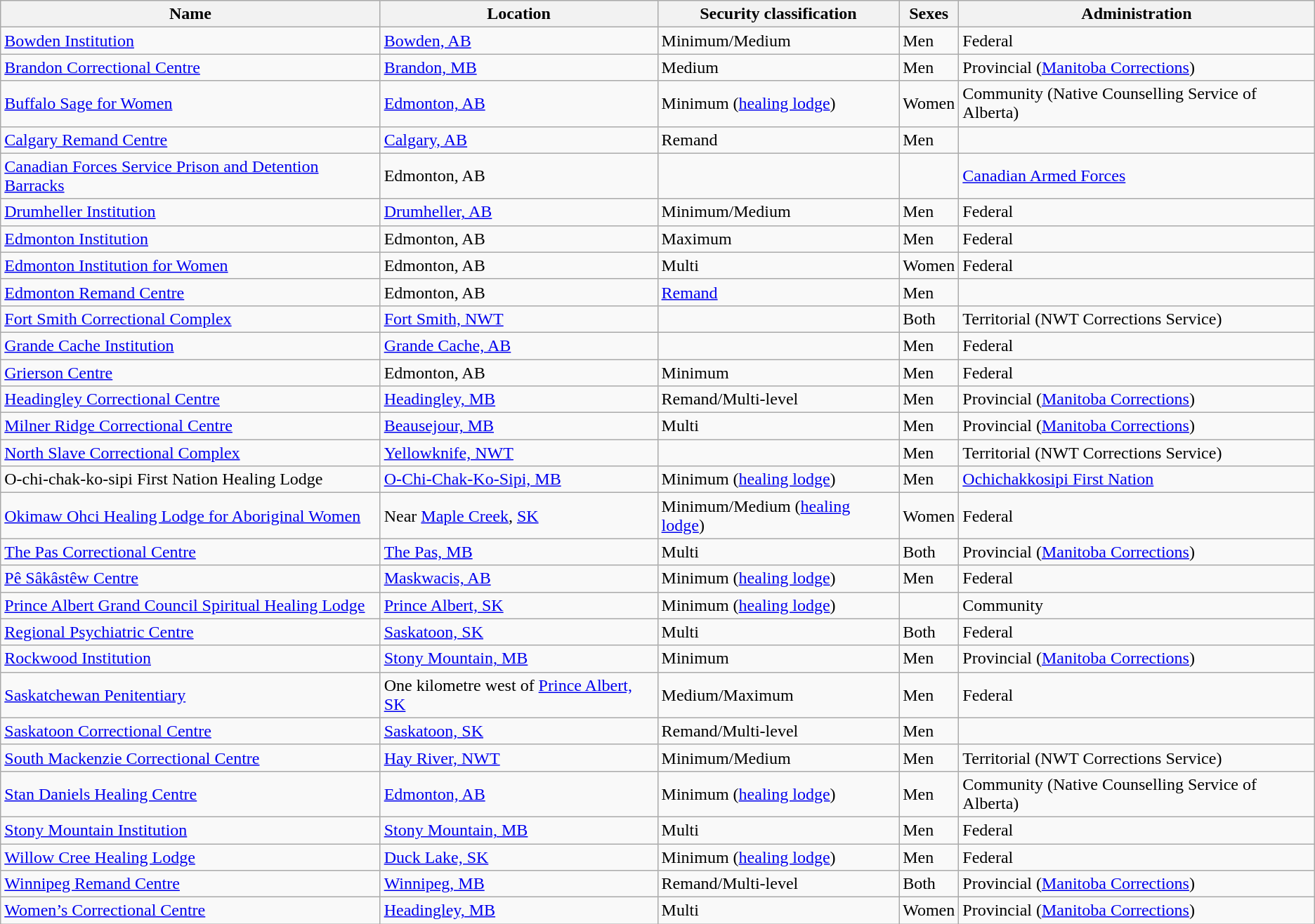<table class="wikitable">
<tr>
<th>Name</th>
<th>Location</th>
<th>Security classification</th>
<th>Sexes</th>
<th>Administration</th>
</tr>
<tr>
<td><a href='#'>Bowden Institution</a></td>
<td><a href='#'>Bowden, AB</a></td>
<td>Minimum/Medium</td>
<td>Men</td>
<td>Federal</td>
</tr>
<tr>
<td><a href='#'>Brandon Correctional Centre</a></td>
<td><a href='#'>Brandon, MB</a></td>
<td>Medium</td>
<td>Men</td>
<td>Provincial (<a href='#'>Manitoba Corrections</a>)</td>
</tr>
<tr>
<td><a href='#'>Buffalo Sage for Women</a></td>
<td><a href='#'>Edmonton, AB</a></td>
<td>Minimum (<a href='#'>healing lodge</a>)</td>
<td>Women</td>
<td>Community (Native Counselling Service of Alberta)</td>
</tr>
<tr>
<td><a href='#'>Calgary Remand Centre</a></td>
<td><a href='#'>Calgary, AB</a></td>
<td>Remand</td>
<td>Men</td>
<td></td>
</tr>
<tr>
<td><a href='#'>Canadian Forces Service Prison and Detention Barracks</a></td>
<td>Edmonton, AB</td>
<td></td>
<td></td>
<td><a href='#'>Canadian Armed Forces</a></td>
</tr>
<tr>
<td><a href='#'>Drumheller Institution</a></td>
<td><a href='#'>Drumheller, AB</a></td>
<td>Minimum/Medium</td>
<td>Men</td>
<td>Federal</td>
</tr>
<tr>
<td><a href='#'>Edmonton Institution</a></td>
<td>Edmonton, AB</td>
<td>Maximum</td>
<td>Men</td>
<td>Federal</td>
</tr>
<tr>
<td><a href='#'>Edmonton Institution for Women</a></td>
<td>Edmonton, AB</td>
<td>Multi</td>
<td>Women</td>
<td>Federal</td>
</tr>
<tr>
<td><a href='#'>Edmonton Remand Centre</a></td>
<td>Edmonton, AB</td>
<td><a href='#'>Remand</a></td>
<td>Men</td>
<td></td>
</tr>
<tr>
<td><a href='#'>Fort Smith Correctional Complex</a></td>
<td><a href='#'>Fort Smith, NWT</a></td>
<td></td>
<td>Both</td>
<td>Territorial (NWT Corrections Service)</td>
</tr>
<tr>
<td><a href='#'>Grande Cache Institution</a></td>
<td><a href='#'>Grande Cache, AB</a></td>
<td></td>
<td>Men</td>
<td>Federal</td>
</tr>
<tr>
<td><a href='#'>Grierson Centre</a></td>
<td>Edmonton, AB</td>
<td>Minimum</td>
<td>Men</td>
<td>Federal</td>
</tr>
<tr>
<td><a href='#'>Headingley Correctional Centre</a></td>
<td><a href='#'>Headingley, MB</a></td>
<td>Remand/Multi-level</td>
<td>Men</td>
<td>Provincial (<a href='#'>Manitoba Corrections</a>)</td>
</tr>
<tr>
<td><a href='#'>Milner Ridge Correctional Centre</a></td>
<td><a href='#'>Beausejour, MB</a></td>
<td>Multi</td>
<td>Men</td>
<td>Provincial (<a href='#'>Manitoba Corrections</a>)</td>
</tr>
<tr>
<td><a href='#'>North Slave Correctional Complex</a></td>
<td><a href='#'>Yellowknife, NWT</a></td>
<td></td>
<td>Men</td>
<td>Territorial (NWT Corrections Service)</td>
</tr>
<tr>
<td>O-chi-chak-ko-sipi First Nation Healing Lodge</td>
<td><a href='#'>O-Chi-Chak-Ko-Sipi, MB</a></td>
<td>Minimum (<a href='#'>healing lodge</a>)</td>
<td>Men</td>
<td><a href='#'>Ochichakkosipi First Nation</a></td>
</tr>
<tr>
<td><a href='#'>Okimaw Ohci Healing Lodge for Aboriginal Women</a></td>
<td>Near <a href='#'>Maple Creek</a>, <a href='#'>SK</a></td>
<td>Minimum/Medium (<a href='#'>healing lodge</a>)</td>
<td>Women</td>
<td>Federal</td>
</tr>
<tr>
<td><a href='#'>The Pas Correctional Centre</a></td>
<td><a href='#'>The Pas, MB</a></td>
<td>Multi</td>
<td>Both</td>
<td>Provincial (<a href='#'>Manitoba Corrections</a>)</td>
</tr>
<tr>
<td><a href='#'>Pê Sâkâstêw Centre</a></td>
<td><a href='#'>Maskwacis, AB</a></td>
<td>Minimum (<a href='#'>healing lodge</a>)</td>
<td>Men</td>
<td>Federal</td>
</tr>
<tr>
<td><a href='#'>Prince Albert Grand Council Spiritual Healing Lodge</a></td>
<td><a href='#'>Prince Albert, SK</a></td>
<td>Minimum (<a href='#'>healing lodge</a>)</td>
<td></td>
<td>Community</td>
</tr>
<tr>
<td><a href='#'>Regional Psychiatric Centre</a></td>
<td><a href='#'>Saskatoon, SK</a></td>
<td>Multi</td>
<td>Both</td>
<td>Federal</td>
</tr>
<tr>
<td><a href='#'>Rockwood Institution</a></td>
<td><a href='#'>Stony Mountain, MB</a></td>
<td>Minimum</td>
<td>Men</td>
<td>Provincial (<a href='#'>Manitoba Corrections</a>)</td>
</tr>
<tr>
<td><a href='#'>Saskatchewan Penitentiary</a></td>
<td>One kilometre west of <a href='#'>Prince Albert, SK</a></td>
<td>Medium/Maximum</td>
<td>Men</td>
<td>Federal</td>
</tr>
<tr>
<td><a href='#'>Saskatoon Correctional Centre</a></td>
<td><a href='#'>Saskatoon, SK</a></td>
<td>Remand/Multi-level</td>
<td>Men</td>
<td></td>
</tr>
<tr>
<td><a href='#'>South Mackenzie Correctional Centre</a></td>
<td><a href='#'>Hay River, NWT</a></td>
<td>Minimum/Medium</td>
<td>Men</td>
<td>Territorial (NWT Corrections Service)</td>
</tr>
<tr>
<td><a href='#'>Stan Daniels Healing Centre</a></td>
<td><a href='#'>Edmonton, AB</a></td>
<td>Minimum (<a href='#'>healing lodge</a>)</td>
<td>Men</td>
<td>Community (Native Counselling Service of Alberta)</td>
</tr>
<tr>
<td><a href='#'>Stony Mountain Institution</a></td>
<td><a href='#'>Stony Mountain, MB</a></td>
<td>Multi</td>
<td>Men</td>
<td>Federal</td>
</tr>
<tr>
<td><a href='#'>Willow Cree Healing Lodge</a></td>
<td><a href='#'>Duck Lake, SK</a></td>
<td>Minimum (<a href='#'>healing lodge</a>)</td>
<td>Men</td>
<td>Federal</td>
</tr>
<tr>
<td><a href='#'>Winnipeg Remand Centre</a></td>
<td><a href='#'>Winnipeg, MB</a></td>
<td>Remand/Multi-level</td>
<td>Both</td>
<td>Provincial (<a href='#'>Manitoba Corrections</a>)</td>
</tr>
<tr>
<td><a href='#'>Women’s Correctional Centre</a></td>
<td><a href='#'>Headingley, MB</a></td>
<td>Multi</td>
<td>Women</td>
<td>Provincial (<a href='#'>Manitoba Corrections</a>)</td>
</tr>
</table>
